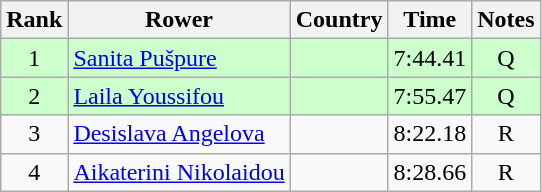<table class="wikitable" style="text-align:center">
<tr>
<th>Rank</th>
<th>Rower</th>
<th>Country</th>
<th>Time</th>
<th>Notes</th>
</tr>
<tr bgcolor=ccffcc>
<td>1</td>
<td align="left"><a href='#'>Sanita Pušpure</a></td>
<td align="left"></td>
<td>7:44.41</td>
<td>Q</td>
</tr>
<tr bgcolor=ccffcc>
<td>2</td>
<td align="left"><a href='#'>Laila Youssifou</a></td>
<td align="left"></td>
<td>7:55.47</td>
<td>Q</td>
</tr>
<tr>
<td>3</td>
<td align="left"><a href='#'>Desislava Angelova</a></td>
<td align="left"></td>
<td>8:22.18</td>
<td>R</td>
</tr>
<tr>
<td>4</td>
<td align="left"><a href='#'>Aikaterini Nikolaidou</a></td>
<td align="left"></td>
<td>8:28.66</td>
<td>R</td>
</tr>
</table>
